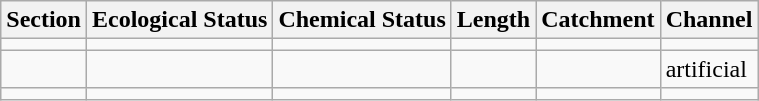<table class="wikitable">
<tr>
<th>Section</th>
<th>Ecological Status</th>
<th>Chemical Status</th>
<th>Length</th>
<th>Catchment</th>
<th>Channel</th>
</tr>
<tr>
<td></td>
<td></td>
<td></td>
<td></td>
<td></td>
<td></td>
</tr>
<tr>
<td></td>
<td></td>
<td></td>
<td></td>
<td></td>
<td>artificial</td>
</tr>
<tr>
<td></td>
<td></td>
<td></td>
<td></td>
<td></td>
<td></td>
</tr>
</table>
